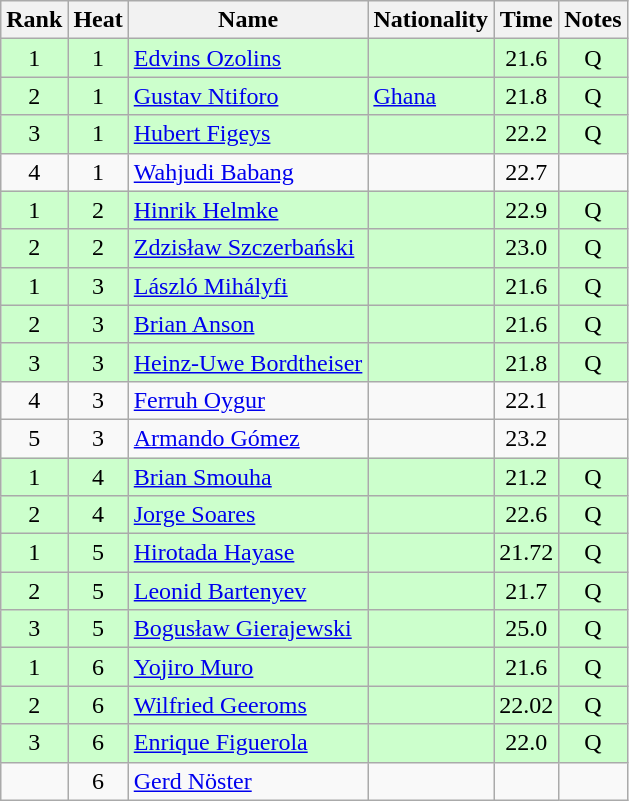<table class="wikitable sortable" style="text-align:center">
<tr>
<th>Rank</th>
<th>Heat</th>
<th>Name</th>
<th>Nationality</th>
<th>Time</th>
<th>Notes</th>
</tr>
<tr bgcolor=ccffcc>
<td>1</td>
<td>1</td>
<td align=left><a href='#'>Edvins Ozolins</a></td>
<td align=left></td>
<td>21.6</td>
<td>Q</td>
</tr>
<tr bgcolor=ccffcc>
<td>2</td>
<td>1</td>
<td align=left><a href='#'>Gustav Ntiforo</a></td>
<td align=left> <a href='#'>Ghana</a></td>
<td>21.8</td>
<td>Q</td>
</tr>
<tr bgcolor=ccffcc>
<td>3</td>
<td>1</td>
<td align=left><a href='#'>Hubert Figeys</a></td>
<td align=left></td>
<td>22.2</td>
<td>Q</td>
</tr>
<tr>
<td>4</td>
<td>1</td>
<td align=left><a href='#'>Wahjudi Babang</a></td>
<td align=left></td>
<td>22.7</td>
<td></td>
</tr>
<tr bgcolor=ccffcc>
<td>1</td>
<td>2</td>
<td align=left><a href='#'>Hinrik Helmke</a></td>
<td align=left></td>
<td>22.9</td>
<td>Q</td>
</tr>
<tr bgcolor=ccffcc>
<td>2</td>
<td>2</td>
<td align=left><a href='#'>Zdzisław Szczerbański</a></td>
<td align=left></td>
<td>23.0</td>
<td>Q</td>
</tr>
<tr bgcolor=ccffcc>
<td>1</td>
<td>3</td>
<td align=left><a href='#'>László Mihályfi</a></td>
<td align=left></td>
<td>21.6</td>
<td>Q</td>
</tr>
<tr bgcolor=ccffcc>
<td>2</td>
<td>3</td>
<td align=left><a href='#'>Brian Anson</a></td>
<td align=left></td>
<td>21.6</td>
<td>Q</td>
</tr>
<tr bgcolor=ccffcc>
<td>3</td>
<td>3</td>
<td align=left><a href='#'>Heinz-Uwe Bordtheiser</a></td>
<td align=left></td>
<td>21.8</td>
<td>Q</td>
</tr>
<tr>
<td>4</td>
<td>3</td>
<td align=left><a href='#'>Ferruh Oygur</a></td>
<td align=left></td>
<td>22.1</td>
<td></td>
</tr>
<tr>
<td>5</td>
<td>3</td>
<td align=left><a href='#'>Armando Gómez</a></td>
<td align=left></td>
<td>23.2</td>
<td></td>
</tr>
<tr bgcolor=ccffcc>
<td>1</td>
<td>4</td>
<td align=left><a href='#'>Brian Smouha</a></td>
<td align=left></td>
<td>21.2</td>
<td>Q</td>
</tr>
<tr bgcolor=ccffcc>
<td>2</td>
<td>4</td>
<td align=left><a href='#'>Jorge Soares</a></td>
<td align=left></td>
<td>22.6</td>
<td>Q</td>
</tr>
<tr bgcolor=ccffcc>
<td>1</td>
<td>5</td>
<td align=left><a href='#'>Hirotada Hayase</a></td>
<td align=left></td>
<td>21.72</td>
<td>Q</td>
</tr>
<tr bgcolor=ccffcc>
<td>2</td>
<td>5</td>
<td align=left><a href='#'>Leonid Bartenyev</a></td>
<td align=left></td>
<td>21.7</td>
<td>Q</td>
</tr>
<tr bgcolor=ccffcc>
<td>3</td>
<td>5</td>
<td align=left><a href='#'>Bogusław Gierajewski</a></td>
<td align=left></td>
<td>25.0</td>
<td>Q</td>
</tr>
<tr bgcolor=ccffcc>
<td>1</td>
<td>6</td>
<td align=left><a href='#'>Yojiro Muro</a></td>
<td align=left></td>
<td>21.6</td>
<td>Q</td>
</tr>
<tr bgcolor=ccffcc>
<td>2</td>
<td>6</td>
<td align=left><a href='#'>Wilfried Geeroms</a></td>
<td align=left></td>
<td>22.02</td>
<td>Q</td>
</tr>
<tr bgcolor=ccffcc>
<td>3</td>
<td>6</td>
<td align=left><a href='#'>Enrique Figuerola</a></td>
<td align=left></td>
<td>22.0</td>
<td>Q</td>
</tr>
<tr>
<td></td>
<td>6</td>
<td align=left><a href='#'>Gerd Nöster</a></td>
<td align=left></td>
<td></td>
<td></td>
</tr>
</table>
